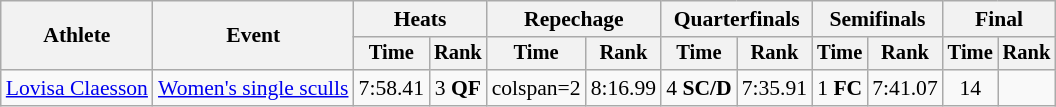<table class="wikitable" style="font-size:90%">
<tr>
<th rowspan="2">Athlete</th>
<th rowspan="2">Event</th>
<th colspan="2">Heats</th>
<th colspan="2">Repechage</th>
<th colspan="2">Quarterfinals</th>
<th colspan="2">Semifinals</th>
<th colspan="2">Final</th>
</tr>
<tr style="font-size:95%">
<th>Time</th>
<th>Rank</th>
<th>Time</th>
<th>Rank</th>
<th>Time</th>
<th>Rank</th>
<th>Time</th>
<th>Rank</th>
<th>Time</th>
<th>Rank</th>
</tr>
<tr align=center>
<td align=left><a href='#'>Lovisa Claesson</a></td>
<td align=left><a href='#'>Women's single sculls</a></td>
<td>7:58.41</td>
<td>3 <strong>QF</strong></td>
<td>colspan=2 </td>
<td>8:16.99</td>
<td>4 <strong>SC/D</strong></td>
<td>7:35.91</td>
<td>1 <strong>FC</strong></td>
<td>7:41.07</td>
<td>14</td>
</tr>
</table>
